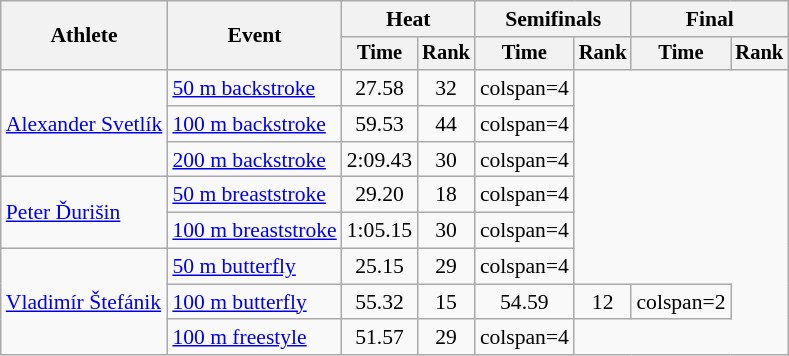<table class=wikitable style="font-size:90%">
<tr>
<th rowspan="2">Athlete</th>
<th rowspan="2">Event</th>
<th colspan="2">Heat</th>
<th colspan="2">Semifinals</th>
<th colspan="2">Final</th>
</tr>
<tr style="font-size:95%">
<th>Time</th>
<th>Rank</th>
<th>Time</th>
<th>Rank</th>
<th>Time</th>
<th>Rank</th>
</tr>
<tr align=center>
<td align=left rowspan=3><a href='#'>Alexander Svetlík</a></td>
<td align=left><a href='#'>50 m backstroke</a></td>
<td>27.58</td>
<td>32</td>
<td>colspan=4 </td>
</tr>
<tr align=center>
<td align=left><a href='#'>100 m backstroke</a></td>
<td>59.53</td>
<td>44</td>
<td>colspan=4 </td>
</tr>
<tr align=center>
<td align=left><a href='#'>200 m backstroke</a></td>
<td>2:09.43</td>
<td>30</td>
<td>colspan=4 </td>
</tr>
<tr align=center>
<td align=left rowspan=2><a href='#'>Peter Ďurišin</a></td>
<td align=left><a href='#'>50 m breaststroke</a></td>
<td>29.20</td>
<td>18</td>
<td>colspan=4 </td>
</tr>
<tr align=center>
<td align=left><a href='#'>100 m breaststroke</a></td>
<td>1:05.15</td>
<td>30</td>
<td>colspan=4 </td>
</tr>
<tr align=center>
<td align=left rowspan=3><a href='#'>Vladimír Štefánik</a></td>
<td align=left><a href='#'>50 m butterfly</a></td>
<td>25.15</td>
<td>29</td>
<td>colspan=4 </td>
</tr>
<tr align=center>
<td align=left><a href='#'>100 m butterfly</a></td>
<td>55.32</td>
<td>15</td>
<td>54.59</td>
<td>12</td>
<td>colspan=2 </td>
</tr>
<tr align=center>
<td align=left><a href='#'>100 m freestyle</a></td>
<td>51.57</td>
<td>29</td>
<td>colspan=4 </td>
</tr>
</table>
